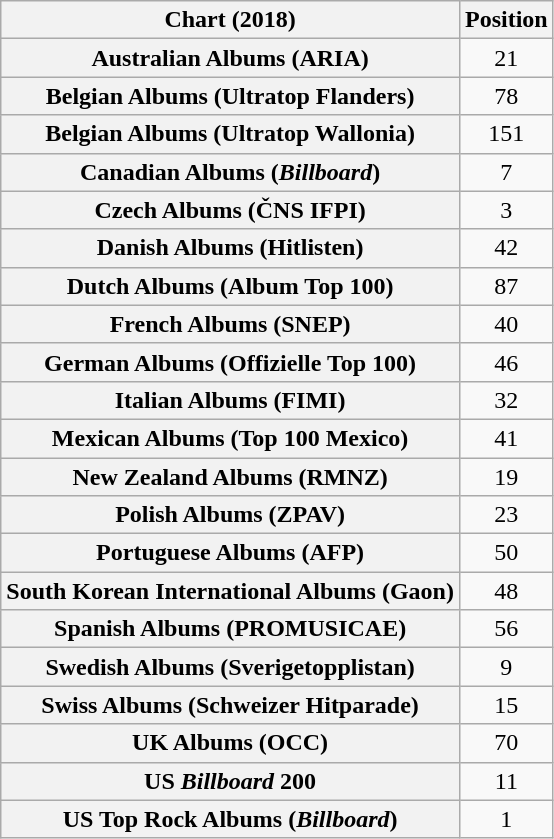<table class="wikitable sortable plainrowheaders" style="text-align:center">
<tr>
<th scope="col">Chart (2018)</th>
<th scope="col">Position</th>
</tr>
<tr>
<th scope="row">Australian Albums (ARIA)</th>
<td>21</td>
</tr>
<tr>
<th scope="row">Belgian Albums (Ultratop Flanders)</th>
<td>78</td>
</tr>
<tr>
<th scope="row">Belgian Albums (Ultratop Wallonia)</th>
<td>151</td>
</tr>
<tr>
<th scope="row">Canadian Albums (<em>Billboard</em>)</th>
<td>7</td>
</tr>
<tr>
<th scope="row">Czech Albums (ČNS IFPI)</th>
<td>3</td>
</tr>
<tr>
<th scope="row">Danish Albums (Hitlisten)</th>
<td>42</td>
</tr>
<tr>
<th scope="row">Dutch Albums (Album Top 100)</th>
<td>87</td>
</tr>
<tr>
<th scope="row">French Albums (SNEP)</th>
<td>40</td>
</tr>
<tr>
<th scope="row">German Albums (Offizielle Top 100)</th>
<td>46</td>
</tr>
<tr>
<th scope="row">Italian Albums (FIMI)</th>
<td>32</td>
</tr>
<tr>
<th scope="row">Mexican Albums (Top 100 Mexico)</th>
<td>41</td>
</tr>
<tr>
<th scope="row">New Zealand Albums (RMNZ)</th>
<td>19</td>
</tr>
<tr>
<th scope="row">Polish Albums (ZPAV)</th>
<td>23</td>
</tr>
<tr>
<th scope="row">Portuguese Albums (AFP)</th>
<td>50</td>
</tr>
<tr>
<th scope="row">South Korean International Albums (Gaon)</th>
<td>48</td>
</tr>
<tr>
<th scope="row">Spanish Albums (PROMUSICAE)</th>
<td>56</td>
</tr>
<tr>
<th scope="row">Swedish Albums (Sverigetopplistan)</th>
<td>9</td>
</tr>
<tr>
<th scope="row">Swiss Albums (Schweizer Hitparade)</th>
<td>15</td>
</tr>
<tr>
<th scope="row">UK Albums (OCC)</th>
<td>70</td>
</tr>
<tr>
<th scope="row">US <em>Billboard</em> 200</th>
<td>11</td>
</tr>
<tr>
<th scope="row">US Top Rock Albums (<em>Billboard</em>)</th>
<td>1</td>
</tr>
</table>
